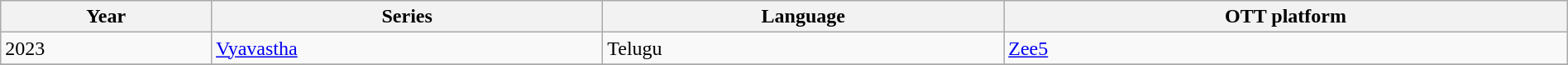<table class="wikitable" style="width:100%">
<tr>
<th>Year</th>
<th>Series</th>
<th>Language</th>
<th>OTT platform</th>
</tr>
<tr>
<td>2023</td>
<td><a href='#'>Vyavastha</a></td>
<td>Telugu</td>
<td><a href='#'>Zee5</a></td>
</tr>
<tr>
</tr>
</table>
